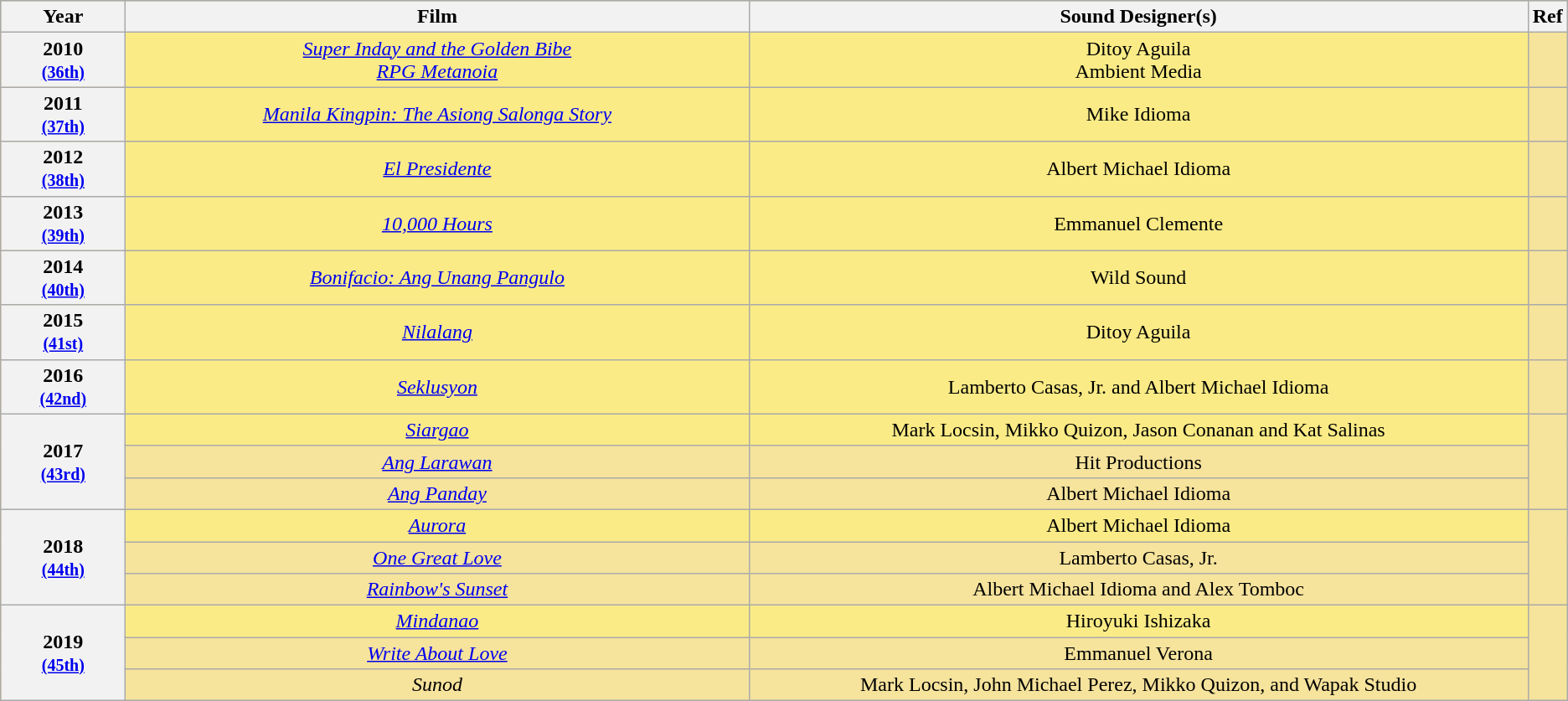<table class="wikitable" rowspan=2 style="text-align: center; background: #f6e39c">
<tr style="background:#bebebe;">
<th scope="col" style="width:8%;">Year</th>
<th scope="col" style="width:40%;">Film</th>
<th scope="col" style="width:50%;">Sound Designer(s)</th>
<th scope="col" style="width:2%;">Ref</th>
</tr>
<tr>
<th scope="row" style="text-align:center">2010 <br><small><a href='#'>(36th)</a> </small></th>
<td style="background:#FAEB86"><em><a href='#'>Super Inday and the Golden Bibe</a></em> <br> <em><a href='#'>RPG Metanoia</a></em></td>
<td style="background:#FAEB86">Ditoy Aguila  <br>Ambient Media</td>
<td></td>
</tr>
<tr>
<th scope="row" style="text-align:center">2011 <br><small><a href='#'>(37th)</a> </small></th>
<td style="background:#FAEB86"><em><a href='#'>Manila Kingpin: The Asiong Salonga Story</a></em></td>
<td style="background:#FAEB86">Mike Idioma</td>
<td></td>
</tr>
<tr>
<th scope="row" style="text-align:center">2012 <br><small><a href='#'>(38th)</a> </small></th>
<td style="background:#FAEB86"><em><a href='#'>El Presidente</a></em></td>
<td style="background:#FAEB86">Albert Michael Idioma</td>
<td></td>
</tr>
<tr>
<th scope="row" style="text-align:center">2013 <br><small><a href='#'>(39th)</a> </small></th>
<td style="background:#FAEB86"><em><a href='#'>10,000 Hours</a></em></td>
<td style="background:#FAEB86">Emmanuel Clemente</td>
<td></td>
</tr>
<tr>
<th scope="row" style="text-align:center">2014 <br><small><a href='#'>(40th)</a> </small></th>
<td style="background:#FAEB86"><em><a href='#'>Bonifacio: Ang Unang Pangulo</a></em></td>
<td style="background:#FAEB86">Wild Sound</td>
<td></td>
</tr>
<tr>
<th scope="row" style="text-align:center">2015 <br><small><a href='#'>(41st)</a> </small></th>
<td style="background:#FAEB86"><em><a href='#'>Nilalang</a></em></td>
<td style="background:#FAEB86">Ditoy Aguila</td>
<td></td>
</tr>
<tr>
<th scope="row" style="text-align:center">2016<br><small><a href='#'>(42nd)</a> </small></th>
<td style="background:#FAEB86"><em><a href='#'>Seklusyon</a></em></td>
<td style="background:#FAEB86">Lamberto Casas, Jr. and Albert Michael Idioma</td>
<td></td>
</tr>
<tr>
<th scope="row" style="text-align:center" rowspan=3>2017<br><small><a href='#'>(43rd)</a> </small></th>
<td style="background:#FAEB86"><em><a href='#'>Siargao</a></em></td>
<td style="background:#FAEB86">Mark Locsin, Mikko Quizon, Jason Conanan and Kat Salinas</td>
<td rowspan=3></td>
</tr>
<tr>
<td><em><a href='#'>Ang Larawan</a></em></td>
<td>Hit Productions</td>
</tr>
<tr>
<td><em><a href='#'>Ang Panday</a></em></td>
<td>Albert Michael Idioma</td>
</tr>
<tr>
<th scope="row" style="text-align:center" rowspan=3>2018<br><small><a href='#'>(44th)</a> </small></th>
<td style="background:#FAEB86"><em><a href='#'>Aurora</a></em></td>
<td style="background:#FAEB86">Albert Michael Idioma</td>
<td rowspan=3></td>
</tr>
<tr>
<td><em><a href='#'>One Great Love</a></em></td>
<td>Lamberto Casas, Jr.</td>
</tr>
<tr>
<td><em><a href='#'>Rainbow's Sunset</a></em></td>
<td>Albert Michael Idioma and Alex Tomboc</td>
</tr>
<tr>
<th scope="row" style="text-align:center" rowspan=3>2019<br><small><a href='#'>(45th)</a> </small></th>
<td style="background:#FAEB86"><em><a href='#'>Mindanao</a></em></td>
<td style="background:#FAEB86">Hiroyuki Ishizaka</td>
<td rowspan=3></td>
</tr>
<tr>
<td><em><a href='#'>Write About Love</a></em></td>
<td>Emmanuel Verona</td>
</tr>
<tr>
<td><em>Sunod</em></td>
<td>Mark Locsin, John Michael Perez, Mikko Quizon, and Wapak Studio</td>
</tr>
</table>
